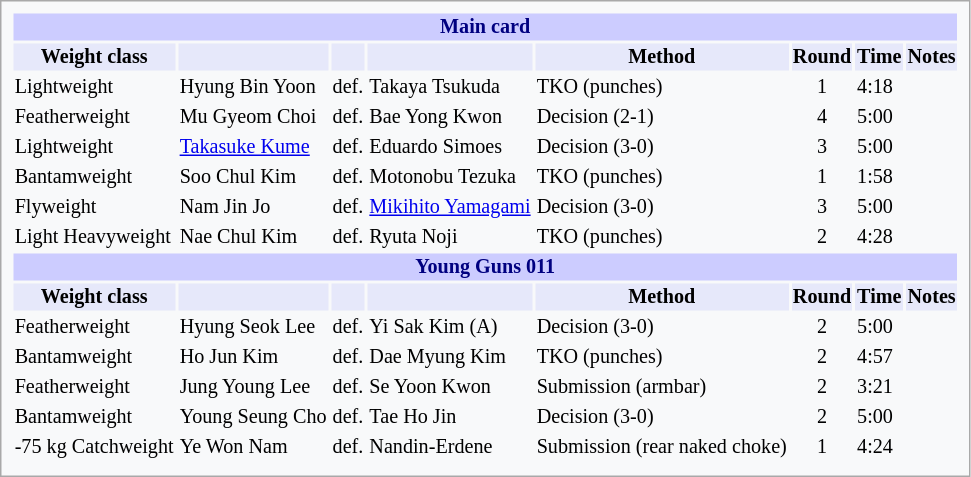<table style="font-size: 84%; border: 1px solid darkgray; padding: 0.43em; background-color: #F8F9FA;">
<tr>
<th colspan="8" style="background-color: #ccf; color: #000080; text-align: center;">Main card</th>
</tr>
<tr>
<th colspan="1" style="background-color: #E6E8FA; color: #000000; text-align: center;">Weight class</th>
<th colspan="1" style="background-color: #E6E8FA; color: #000000; text-align: center;"></th>
<th colspan="1" style="background-color: #E6E8FA; color: #000000; text-align: center;"></th>
<th colspan="1" style="background-color: #E6E8FA; color: #000000; text-align: center;"></th>
<th colspan="1" style="background-color: #E6E8FA; color: #000000; text-align: center;">Method</th>
<th colspan="1" style="background-color: #E6E8FA; color: #000000; text-align: center;">Round</th>
<th colspan="1" style="background-color: #E6E8FA; color: #000000; text-align: center;">Time</th>
<th colspan="1" style="background-color: #E6E8FA; color: #000000; text-align: center;">Notes</th>
</tr>
<tr>
<td>Lightweight</td>
<td> Hyung Bin Yoon</td>
<td>def.</td>
<td> Takaya Tsukuda</td>
<td>TKO (punches)</td>
<td align="center">1</td>
<td>4:18</td>
<td></td>
</tr>
<tr>
<td>Featherweight</td>
<td> Mu Gyeom Choi</td>
<td>def.</td>
<td> Bae Yong Kwon</td>
<td>Decision (2-1)</td>
<td align="center">4</td>
<td>5:00</td>
<td></td>
</tr>
<tr>
<td>Lightweight</td>
<td> <a href='#'>Takasuke Kume</a></td>
<td>def.</td>
<td> Eduardo Simoes</td>
<td>Decision (3-0)</td>
<td align="center">3</td>
<td>5:00</td>
<td></td>
</tr>
<tr>
<td>Bantamweight</td>
<td> Soo Chul Kim</td>
<td>def.</td>
<td> Motonobu Tezuka</td>
<td>TKO (punches)</td>
<td align="center">1</td>
<td>1:58</td>
<td></td>
</tr>
<tr>
<td>Flyweight</td>
<td> Nam Jin Jo</td>
<td>def.</td>
<td>  <a href='#'>Mikihito Yamagami</a></td>
<td>Decision (3-0)</td>
<td align="center">3</td>
<td>5:00</td>
<td></td>
</tr>
<tr>
<td>Light Heavyweight</td>
<td> Nae Chul Kim</td>
<td>def.</td>
<td> Ryuta Noji</td>
<td>TKO (punches)</td>
<td align="center">2</td>
<td>4:28</td>
<td></td>
</tr>
<tr>
<th colspan="8" style="background-color: #ccf; color: #000080; text-align: center;">Young Guns 011</th>
</tr>
<tr>
<th colspan="1" style="background-color: #E6E8FA; color: #000000; text-align: center;">Weight class</th>
<th colspan="1" style="background-color: #E6E8FA; color: #000000; text-align: center;"></th>
<th colspan="1" style="background-color: #E6E8FA; color: #000000; text-align: center;"></th>
<th colspan="1" style="background-color: #E6E8FA; color: #000000; text-align: center;"></th>
<th colspan="1" style="background-color: #E6E8FA; color: #000000; text-align: center;">Method</th>
<th colspan="1" style="background-color: #E6E8FA; color: #000000; text-align: center;">Round</th>
<th colspan="1" style="background-color: #E6E8FA; color: #000000; text-align: center;">Time</th>
<th colspan="1" style="background-color: #E6E8FA; color: #000000; text-align: center;">Notes</th>
</tr>
<tr>
<td>Featherweight</td>
<td> Hyung Seok Lee</td>
<td>def.</td>
<td> Yi Sak Kim (A)</td>
<td>Decision (3-0)</td>
<td align="center">2</td>
<td>5:00</td>
<td></td>
</tr>
<tr>
<td>Bantamweight</td>
<td> Ho Jun Kim</td>
<td>def.</td>
<td> Dae Myung Kim</td>
<td>TKO (punches)</td>
<td align="center">2</td>
<td>4:57</td>
<td></td>
</tr>
<tr>
<td>Featherweight</td>
<td> Jung Young Lee</td>
<td>def.</td>
<td> Se Yoon Kwon</td>
<td>Submission (armbar)</td>
<td align="center">2</td>
<td>3:21</td>
<td></td>
</tr>
<tr>
<td>Bantamweight</td>
<td> Young Seung Cho</td>
<td>def.</td>
<td> Tae Ho Jin</td>
<td>Decision (3-0)</td>
<td align="center">2</td>
<td>5:00</td>
<td></td>
</tr>
<tr>
<td>-75 kg Catchweight</td>
<td> Ye Won Nam</td>
<td>def.</td>
<td> Nandin-Erdene</td>
<td>Submission (rear naked choke)</td>
<td align="center">1</td>
<td>4:24</td>
<td></td>
</tr>
<tr>
</tr>
</table>
